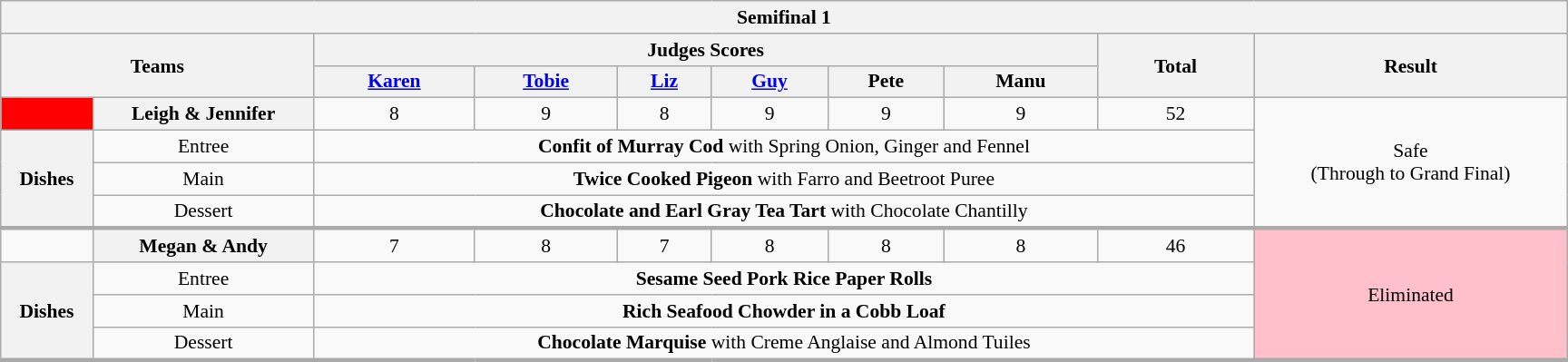<table class="wikitable plainrowheaders" style="text-align:center; font-size:90%; width:80em;margin-left: auto; margin-right: auto; border: none">
<tr>
<th colspan="10" >Semifinal 1</th>
</tr>
<tr>
<th rowspan=2 style="width:20%;" colspan=2>Teams</th>
<th colspan=6 style="width:50%;">Judges Scores</th>
<th rowspan=2 style="width:10%;">Total<br></th>
<th rowspan=2 style="width:20%;">Result</th>
</tr>
<tr>
<th><a href='#'>Karen</a></th>
<th><a href='#'>Tobie</a></th>
<th><a href='#'>Liz</a></th>
<th><a href='#'>Guy</a></th>
<th>Pete</th>
<th>Manu</th>
</tr>
<tr>
<td style="background:#FF0000;text-align: center;"><strong><a href='#'></a></strong></td>
<th>Leigh & Jennifer</th>
<td>8</td>
<td>9</td>
<td>8</td>
<td>9</td>
<td>9</td>
<td>9</td>
<td>52</td>
<td rowspan=4>Safe <br> (Through to Grand Final)</td>
</tr>
<tr>
<th rowspan=3>Dishes</th>
<td>Entree</td>
<td colspan="7"><strong>Confit of Murray Cod</strong> with Spring Onion, Ginger and Fennel</td>
</tr>
<tr>
<td>Main</td>
<td colspan="7"><strong>Twice Cooked Pigeon</strong> with Farro and Beetroot Puree</td>
</tr>
<tr>
<td>Dessert</td>
<td colspan="7"><strong>Chocolate and Earl Gray Tea Tart</strong> with Chocolate Chantilly</td>
</tr>
<tr style="border-top:3px solid #aaa;">
<td></td>
<th>Megan & Andy</th>
<td>7</td>
<td>8</td>
<td>7</td>
<td>8</td>
<td>8</td>
<td>8</td>
<td>46</td>
<td rowspan=4 bgcolor=pink>Eliminated</td>
</tr>
<tr>
<th rowspan=3>Dishes</th>
<td>Entree</td>
<td colspan="7"><strong>Sesame Seed Pork Rice Paper Rolls</strong></td>
</tr>
<tr>
<td>Main</td>
<td colspan="7"><strong>Rich Seafood Chowder in a Cobb Loaf</strong></td>
</tr>
<tr>
<td>Dessert</td>
<td colspan="7"><strong>Chocolate Marquise</strong> with Creme Anglaise and Almond Tuiles</td>
</tr>
<tr style="border-top:3px solid #aaa;">
</tr>
</table>
